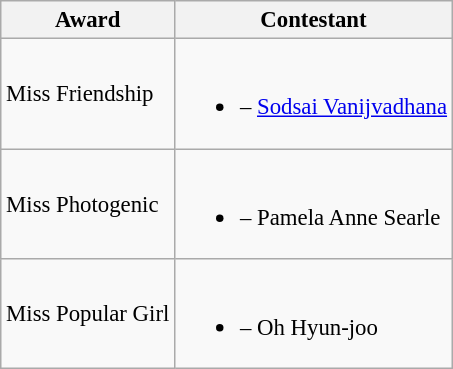<table class="wikitable sortable unsortable" style="font-size: 95%;">
<tr>
<th>Award</th>
<th>Contestant</th>
</tr>
<tr>
<td>Miss Friendship</td>
<td><br><ul><li> – <a href='#'>Sodsai Vanijvadhana</a></li></ul></td>
</tr>
<tr>
<td>Miss Photogenic</td>
<td><br><ul><li> – Pamela Anne Searle</li></ul></td>
</tr>
<tr>
<td>Miss Popular Girl</td>
<td><br><ul><li> – Oh Hyun-joo</li></ul></td>
</tr>
</table>
